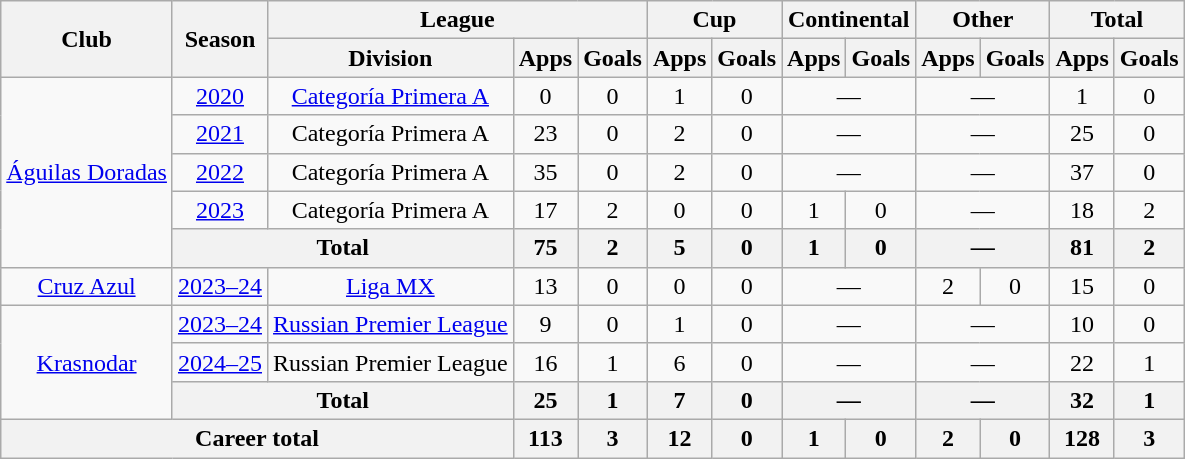<table class="wikitable" style="text-align: center;">
<tr>
<th rowspan="2">Club</th>
<th rowspan="2">Season</th>
<th colspan="3">League</th>
<th colspan="2">Cup</th>
<th colspan="2">Continental</th>
<th colspan="2">Other</th>
<th colspan="2">Total</th>
</tr>
<tr>
<th>Division</th>
<th>Apps</th>
<th>Goals</th>
<th>Apps</th>
<th>Goals</th>
<th>Apps</th>
<th>Goals</th>
<th>Apps</th>
<th>Goals</th>
<th>Apps</th>
<th>Goals</th>
</tr>
<tr>
<td rowspan="5"><a href='#'>Águilas Doradas</a></td>
<td><a href='#'>2020</a></td>
<td><a href='#'>Categoría Primera A</a></td>
<td>0</td>
<td>0</td>
<td>1</td>
<td>0</td>
<td colspan="2">—</td>
<td colspan="2">—</td>
<td>1</td>
<td>0</td>
</tr>
<tr>
<td><a href='#'>2021</a></td>
<td>Categoría Primera A</td>
<td>23</td>
<td>0</td>
<td>2</td>
<td>0</td>
<td colspan="2">—</td>
<td colspan="2">—</td>
<td>25</td>
<td>0</td>
</tr>
<tr>
<td><a href='#'>2022</a></td>
<td>Categoría Primera A</td>
<td>35</td>
<td>0</td>
<td>2</td>
<td>0</td>
<td colspan="2">—</td>
<td colspan="2">—</td>
<td>37</td>
<td>0</td>
</tr>
<tr>
<td><a href='#'>2023</a></td>
<td>Categoría Primera A</td>
<td>17</td>
<td>2</td>
<td>0</td>
<td>0</td>
<td>1</td>
<td>0</td>
<td colspan="2">—</td>
<td>18</td>
<td>2</td>
</tr>
<tr>
<th colspan="2">Total</th>
<th>75</th>
<th>2</th>
<th>5</th>
<th>0</th>
<th>1</th>
<th>0</th>
<th colspan="2">—</th>
<th>81</th>
<th>2</th>
</tr>
<tr>
<td><a href='#'>Cruz Azul</a></td>
<td><a href='#'>2023–24</a></td>
<td><a href='#'>Liga MX</a></td>
<td>13</td>
<td>0</td>
<td>0</td>
<td>0</td>
<td colspan="2">—</td>
<td>2</td>
<td>0</td>
<td>15</td>
<td>0</td>
</tr>
<tr>
<td rowspan="3"><a href='#'>Krasnodar</a></td>
<td><a href='#'>2023–24</a></td>
<td><a href='#'>Russian Premier League</a></td>
<td>9</td>
<td>0</td>
<td>1</td>
<td>0</td>
<td colspan="2">—</td>
<td colspan="2">—</td>
<td>10</td>
<td>0</td>
</tr>
<tr>
<td><a href='#'>2024–25</a></td>
<td>Russian Premier League</td>
<td>16</td>
<td>1</td>
<td>6</td>
<td>0</td>
<td colspan="2">—</td>
<td colspan="2">—</td>
<td>22</td>
<td>1</td>
</tr>
<tr>
<th colspan="2">Total</th>
<th>25</th>
<th>1</th>
<th>7</th>
<th>0</th>
<th colspan="2">—</th>
<th colspan="2">—</th>
<th>32</th>
<th>1</th>
</tr>
<tr>
<th colspan="3">Career total</th>
<th>113</th>
<th>3</th>
<th>12</th>
<th>0</th>
<th>1</th>
<th>0</th>
<th>2</th>
<th>0</th>
<th>128</th>
<th>3</th>
</tr>
</table>
